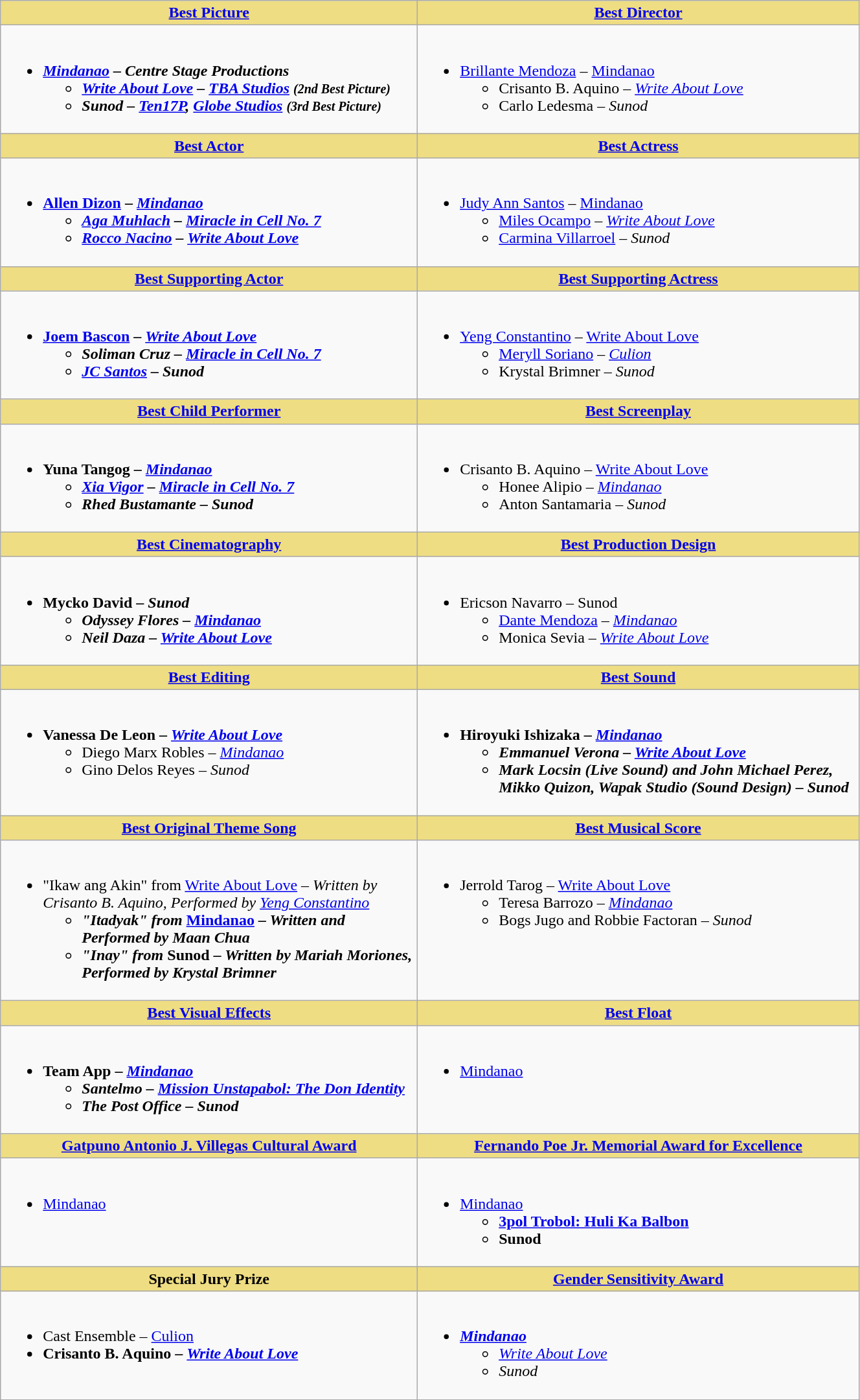<table class=wikitable width="70%">
<tr>
<th style="background:#EEDD82;" ! style="width="30%"><a href='#'>Best Picture</a></th>
<th style="background:#EEDD82;" ! style="width="30%"><a href='#'>Best Director</a></th>
</tr>
<tr>
<td valign="top"><br><ul><li><strong><em><a href='#'>Mindanao</a><em> – Centre Stage Productions<strong><ul><li></em><a href='#'>Write About Love</a><em> – <a href='#'>TBA Studios</a> <small>(2nd Best Picture)</small></li><li></em>Sunod<em> – <a href='#'>Ten17P</a>, <a href='#'>Globe Studios</a> <small>(3rd Best Picture)</small></li></ul></li></ul></td>
<td valign="top"><br><ul><li></strong><a href='#'>Brillante Mendoza</a> – </em><a href='#'>Mindanao</a></em></strong><ul><li>Crisanto B. Aquino – <em><a href='#'>Write About Love</a></em></li><li>Carlo Ledesma – <em>Sunod</em></li></ul></li></ul></td>
</tr>
<tr>
<th style="background:#EEDD82;" ! style="width="30%"><a href='#'>Best Actor</a></th>
<th style="background:#EEDD82;" ! style="width="30%"><a href='#'>Best Actress</a></th>
</tr>
<tr>
<td valign="top"><br><ul><li><strong><a href='#'>Allen Dizon</a> – <em><a href='#'>Mindanao</a><strong><em><ul><li><a href='#'>Aga Muhlach</a> – </em><a href='#'>Miracle in Cell No. 7</a><em></li><li><a href='#'>Rocco Nacino</a> – <a href='#'></em>Write About Love<em></a></li></ul></li></ul></td>
<td valign="top"><br><ul><li></strong><a href='#'>Judy Ann Santos</a> – </em><a href='#'>Mindanao</a></em></strong><ul><li><a href='#'>Miles Ocampo</a> – <a href='#'><em>Write About Love</em></a></li><li><a href='#'>Carmina Villarroel</a> – <em>Sunod</em></li></ul></li></ul></td>
</tr>
<tr>
<th style="background:#EEDD82;" ! style="width="30%"><a href='#'>Best Supporting Actor</a></th>
<th style="background:#EEDD82;" ! style="width="30%"><a href='#'>Best Supporting Actress</a></th>
</tr>
<tr>
<td valign="top"><br><ul><li><strong><a href='#'>Joem Bascon</a> – <em><a href='#'>Write About Love</a><strong><em><ul><li>Soliman Cruz – </em><a href='#'>Miracle in Cell No. 7</a><em></li><li><a href='#'>JC Santos</a> – </em>Sunod<em></li></ul></li></ul></td>
<td valign="top"><br><ul><li></strong><a href='#'>Yeng Constantino</a> – </em><a href='#'>Write About Love</a></em></strong><ul><li><a href='#'>Meryll Soriano</a> – <em><a href='#'>Culion</a></em></li><li>Krystal Brimner – <em>Sunod</em></li></ul></li></ul></td>
</tr>
<tr>
<th style="background:#EEDD82;" ! style="width="30%"><a href='#'>Best Child Performer</a></th>
<th style="background:#EEDD82;" ! style="width="30%"><a href='#'>Best Screenplay</a></th>
</tr>
<tr>
<td valign="top"><br><ul><li><strong>Yuna Tangog – <em><a href='#'>Mindanao</a><strong><em><ul><li><a href='#'>Xia Vigor</a> – </em><a href='#'>Miracle in Cell No. 7</a><em></li><li>Rhed Bustamante – </em>Sunod<em></li></ul></li></ul></td>
<td valign="top"><br><ul><li></strong>Crisanto B. Aquino – </em><a href='#'>Write About Love</a></em></strong><ul><li>Honee Alipio – <em><a href='#'>Mindanao</a></em></li><li>Anton Santamaria – <em>Sunod</em></li></ul></li></ul></td>
</tr>
<tr>
<th style="background:#EEDD82;" ! style="width="50%"><a href='#'>Best Cinematography</a></th>
<th style="background:#EEDD82;" ! style="width="50%"><a href='#'>Best Production Design</a></th>
</tr>
<tr>
<td valign="top"><br><ul><li><strong>Mycko David – <em>Sunod<strong><em><ul><li>Odyssey Flores – </em><a href='#'>Mindanao</a><em></li><li>Neil Daza – <a href='#'></em>Write About Love<em></a></li></ul></li></ul></td>
<td valign="top"><br><ul><li></strong>Ericson Navarro – </em>Sunod</em></strong><ul><li><a href='#'>Dante Mendoza</a> – <em><a href='#'>Mindanao</a></em></li><li>Monica Sevia – <em><a href='#'>Write About Love</a></em></li></ul></li></ul></td>
</tr>
<tr>
<th style="background:#EEDD82;" ! style="width="50%"><a href='#'>Best Editing</a></th>
<th style="background:#EEDD82;" ! style="width="50%"><a href='#'>Best Sound</a></th>
</tr>
<tr>
<td valign="top"><br><ul><li><strong>Vanessa De Leon – <a href='#'><em>Write About Love</em></a></strong><ul><li>Diego Marx Robles – <em><a href='#'>Mindanao</a></em></li><li>Gino Delos Reyes – <em>Sunod</em></li></ul></li></ul></td>
<td valign="top"><br><ul><li><strong>Hiroyuki Ishizaka – <em><a href='#'>Mindanao</a><strong><em><ul><li>Emmanuel Verona – <a href='#'></em>Write About Love<em></a></li><li>Mark Locsin (Live Sound) and John Michael Perez, Mikko Quizon, Wapak Studio (Sound Design) – </em>Sunod<em></li></ul></li></ul></td>
</tr>
<tr>
<th style="background:#EEDD82;" ! style="width="50%"><a href='#'>Best Original Theme Song</a></th>
<th style="background:#EEDD82;" ! style="width="50%"><a href='#'>Best Musical Score</a></th>
</tr>
<tr>
<td valign="top"><br><ul><li></strong>"Ikaw ang Akin" from </em><a href='#'>Write About Love</a><em> – Written by Crisanto B. Aquino, Performed by <a href='#'>Yeng Constantino</a><strong><ul><li>"Itadyak" from </em><a href='#'>Mindanao</a><em> – Written and Performed by Maan Chua</li><li>"Inay" from </em>Sunod<em> – Written by Mariah Moriones, Performed by Krystal Brimner</li></ul></li></ul></td>
<td valign="top"><br><ul><li></strong>Jerrold Tarog – </em><a href='#'>Write About Love</a></em></strong><ul><li>Teresa Barrozo – <em><a href='#'>Mindanao</a></em></li><li>Bogs Jugo and Robbie Factoran – <em>Sunod</em></li></ul></li></ul></td>
</tr>
<tr>
<th style="background:#EEDD82;" ! style="width="50%"><a href='#'>Best Visual Effects</a></th>
<th style="background:#EEDD82;" ! style="width="50%"><a href='#'>Best Float</a></th>
</tr>
<tr>
<td valign="top"><br><ul><li><strong>Team App – <em><a href='#'>Mindanao</a><strong><em><ul><li>Santelmo – </em><a href='#'>Mission Unstapabol: The Don Identity</a><em></li><li>The Post Office – </em>Sunod<em></li></ul></li></ul></td>
<td valign="top"><br><ul><li></em></strong><a href='#'>Mindanao</a><strong><em></li></ul></td>
</tr>
<tr>
<th style="background:#EEDD82;" ! style="width="50%"><a href='#'>Gatpuno Antonio J. Villegas Cultural Award</a></th>
<th style="background:#EEDD82;" ! style="width="50%"><a href='#'>Fernando Poe Jr. Memorial Award for Excellence</a></th>
</tr>
<tr>
<td valign="top"><br><ul><li></em></strong><a href='#'>Mindanao</a><strong><em></li></ul></td>
<td valign="top"><br><ul><li></em></strong><a href='#'>Mindanao</a><strong><em><ul><li></em><a href='#'>3pol Trobol: Huli Ka Balbon</a><em></li><li></em>Sunod<em></li></ul></li></ul></td>
</tr>
<tr>
<th style="background:#EEDD82;" ! style="width="50%">Special Jury Prize</th>
<th style="background:#EEDD82;" ! style="width="50%"><a href='#'>Gender Sensitivity Award</a></th>
</tr>
<tr>
<td valign="top"><br><ul><li></strong>Cast Ensemble – </em><a href='#'>Culion</a></em></strong></li><li><strong>Crisanto B. Aquino – <a href='#'><em>Write About Love</em></a></strong></li></ul></td>
<td valign="top"><br><ul><li><strong><em><a href='#'>Mindanao</a></em></strong><ul><li><a href='#'><em>Write About Love</em></a></li><li><em>Sunod</em></li></ul></li></ul></td>
</tr>
</table>
